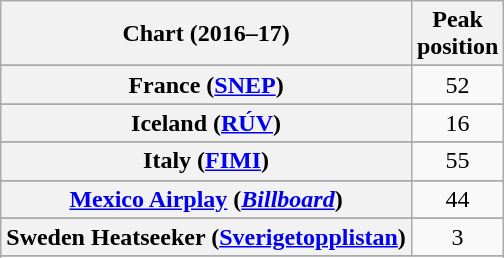<table class="wikitable sortable plainrowheaders" style="text-align:center">
<tr>
<th>Chart (2016–17)</th>
<th>Peak<br>position</th>
</tr>
<tr>
</tr>
<tr>
</tr>
<tr>
</tr>
<tr>
</tr>
<tr>
</tr>
<tr>
<th scope="row">France (<a href='#'>SNEP</a>)</th>
<td>52</td>
</tr>
<tr>
</tr>
<tr>
<th scope="row">Iceland (<a href='#'>RÚV</a>)</th>
<td>16</td>
</tr>
<tr>
</tr>
<tr>
<th scope="row">Italy (<a href='#'>FIMI</a>)</th>
<td>55</td>
</tr>
<tr>
</tr>
<tr>
<th scope="row"><a href='#'>Mexico Airplay</a> (<em><a href='#'>Billboard</a></em>)</th>
<td>44</td>
</tr>
<tr>
</tr>
<tr>
</tr>
<tr>
</tr>
<tr>
</tr>
<tr>
</tr>
<tr>
<th scope="row">Sweden Heatseeker (<a href='#'>Sverigetopplistan</a>)</th>
<td>3</td>
</tr>
<tr>
</tr>
<tr>
</tr>
<tr>
</tr>
<tr>
</tr>
<tr>
</tr>
</table>
